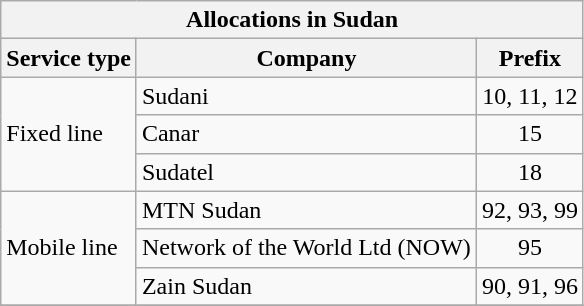<table class="wikitable" style="text-align:center">
<tr>
<th colspan="3">Allocations in Sudan</th>
</tr>
<tr>
<th>Service type</th>
<th>Company</th>
<th>Prefix</th>
</tr>
<tr>
<td rowspan="3" style="text-align:left">Fixed line</td>
<td style="text-align:left">Sudani</td>
<td>10, 11, 12</td>
</tr>
<tr>
<td style="text-align:left">Canar</td>
<td>15</td>
</tr>
<tr>
<td style="text-align:left">Sudatel</td>
<td>18</td>
</tr>
<tr>
<td rowspan="3" style="text-align:left">Mobile line</td>
<td style="text-align:left">MTN Sudan</td>
<td>92, 93, 99</td>
</tr>
<tr>
<td style="text-align:left">Network of the World Ltd (NOW)</td>
<td>95</td>
</tr>
<tr>
<td style="text-align:left">Zain Sudan</td>
<td>90, 91, 96</td>
</tr>
<tr>
</tr>
</table>
